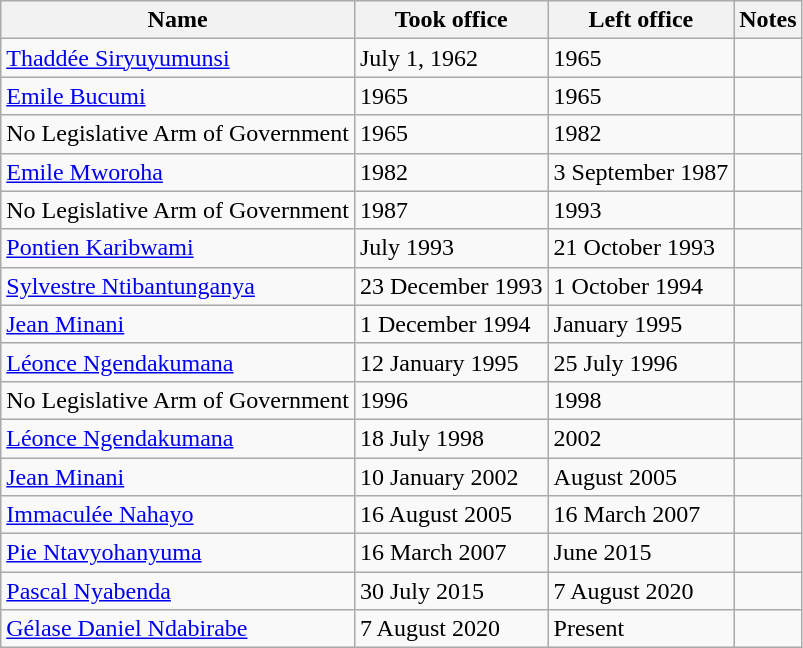<table class="wikitable">
<tr>
<th>Name</th>
<th>Took office</th>
<th>Left office</th>
<th>Notes</th>
</tr>
<tr>
<td><a href='#'>Thaddée Siryuyumunsi</a></td>
<td>July 1, 1962</td>
<td>1965</td>
<td></td>
</tr>
<tr>
<td><a href='#'>Emile Bucumi</a></td>
<td>1965</td>
<td>1965</td>
<td></td>
</tr>
<tr>
<td>No Legislative Arm of Government</td>
<td>1965</td>
<td>1982</td>
<td></td>
</tr>
<tr>
<td><a href='#'>Emile Mworoha</a></td>
<td>1982</td>
<td>3 September 1987</td>
<td></td>
</tr>
<tr>
<td>No Legislative Arm of Government</td>
<td>1987</td>
<td>1993</td>
<td></td>
</tr>
<tr>
<td><a href='#'>Pontien Karibwami</a></td>
<td>July 1993</td>
<td>21 October 1993</td>
<td></td>
</tr>
<tr>
<td><a href='#'>Sylvestre Ntibantunganya</a></td>
<td>23 December 1993</td>
<td>1 October 1994</td>
<td></td>
</tr>
<tr>
<td><a href='#'>Jean Minani</a></td>
<td>1 December 1994</td>
<td>January 1995</td>
<td></td>
</tr>
<tr>
<td><a href='#'>Léonce Ngendakumana</a></td>
<td>12 January 1995</td>
<td>25 July 1996</td>
<td></td>
</tr>
<tr>
<td>No Legislative Arm of Government</td>
<td>1996</td>
<td>1998</td>
<td></td>
</tr>
<tr>
<td><a href='#'>Léonce Ngendakumana</a></td>
<td>18 July 1998</td>
<td>2002</td>
<td></td>
</tr>
<tr>
<td><a href='#'>Jean Minani</a></td>
<td>10 January 2002</td>
<td>August 2005</td>
<td></td>
</tr>
<tr>
<td><a href='#'>Immaculée Nahayo</a></td>
<td>16 August 2005</td>
<td>16 March 2007</td>
<td></td>
</tr>
<tr>
<td><a href='#'>Pie Ntavyohanyuma</a></td>
<td>16 March 2007</td>
<td>June 2015</td>
<td></td>
</tr>
<tr>
<td><a href='#'>Pascal Nyabenda</a></td>
<td>30 July 2015</td>
<td>7 August 2020</td>
<td></td>
</tr>
<tr>
<td><a href='#'>Gélase Daniel Ndabirabe</a></td>
<td>7 August 2020</td>
<td>Present</td>
<td></td>
</tr>
</table>
